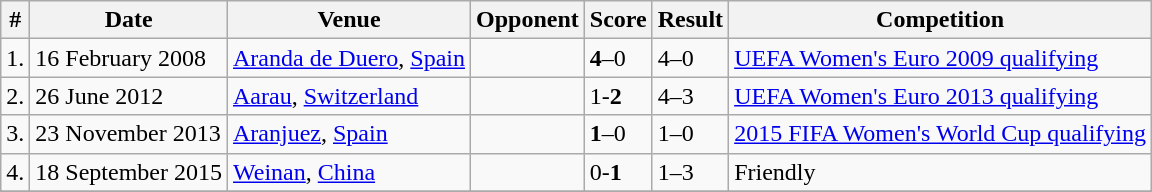<table class="wikitable" style="font-size:100%;">
<tr>
<th>#</th>
<th>Date</th>
<th>Venue</th>
<th>Opponent</th>
<th>Score</th>
<th>Result</th>
<th>Competition</th>
</tr>
<tr>
<td>1.</td>
<td>16 February 2008</td>
<td><a href='#'>Aranda de Duero</a>, <a href='#'>Spain</a></td>
<td></td>
<td><strong>4</strong>–0</td>
<td>4–0</td>
<td><a href='#'>UEFA Women's Euro 2009 qualifying</a></td>
</tr>
<tr>
<td>2.</td>
<td>26 June 2012</td>
<td><a href='#'>Aarau</a>, <a href='#'>Switzerland</a></td>
<td></td>
<td>1-<strong>2</strong></td>
<td>4–3</td>
<td><a href='#'>UEFA Women's Euro 2013 qualifying</a></td>
</tr>
<tr>
<td>3.</td>
<td>23 November 2013</td>
<td><a href='#'>Aranjuez</a>, <a href='#'>Spain</a></td>
<td></td>
<td><strong>1</strong>–0</td>
<td>1–0</td>
<td><a href='#'>2015 FIFA Women's World Cup qualifying</a></td>
</tr>
<tr>
<td>4.</td>
<td>18 September 2015</td>
<td><a href='#'>Weinan</a>, <a href='#'>China</a></td>
<td></td>
<td>0-<strong>1</strong></td>
<td>1–3</td>
<td>Friendly</td>
</tr>
<tr>
</tr>
</table>
